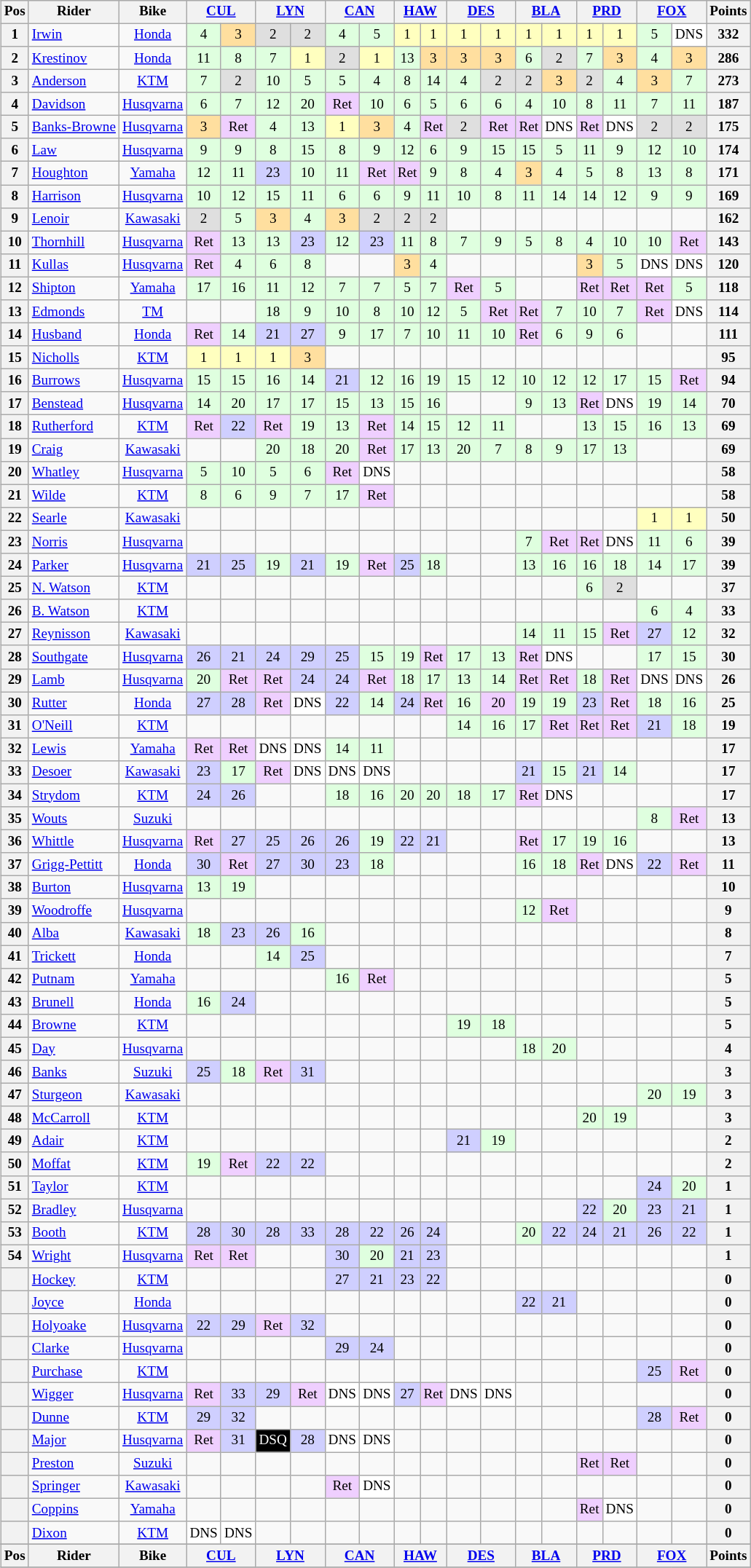<table>
<tr>
<td><br><table class="wikitable" style="font-size: 80%; text-align:center">
<tr valign="top">
<th valign="middle">Pos</th>
<th valign="middle">Rider</th>
<th valign="middle">Bike</th>
<th colspan=2><a href='#'>CUL</a><br></th>
<th colspan=2><a href='#'>LYN</a><br></th>
<th colspan=2><a href='#'>CAN</a><br></th>
<th colspan=2><a href='#'>HAW</a><br></th>
<th colspan=2><a href='#'>DES</a><br></th>
<th colspan=2><a href='#'>BLA</a><br></th>
<th colspan=2><a href='#'>PRD</a><br></th>
<th colspan=2><a href='#'>FOX</a><br></th>
<th valign="middle">Points</th>
</tr>
<tr>
<th>1</th>
<td align=left> <a href='#'>Irwin</a></td>
<td><a href='#'>Honda</a></td>
<td style="background:#dfffdf;">4</td>
<td style="background:#ffdf9f;">3</td>
<td style="background:#dfdfdf;">2</td>
<td style="background:#dfdfdf;">2</td>
<td style="background:#dfffdf;">4</td>
<td style="background:#dfffdf;">5</td>
<td style="background:#ffffbf;">1</td>
<td style="background:#ffffbf;">1</td>
<td style="background:#ffffbf;">1</td>
<td style="background:#ffffbf;">1</td>
<td style="background:#ffffbf;">1</td>
<td style="background:#ffffbf;">1</td>
<td style="background:#ffffbf;">1</td>
<td style="background:#ffffbf;">1</td>
<td style="background:#dfffdf;">5</td>
<td style="background:#ffffff;">DNS</td>
<th>332</th>
</tr>
<tr>
<th>2</th>
<td align=left> <a href='#'>Krestinov</a></td>
<td><a href='#'>Honda</a></td>
<td style="background:#dfffdf;">11</td>
<td style="background:#dfffdf;">8</td>
<td style="background:#dfffdf;">7</td>
<td style="background:#ffffbf;">1</td>
<td style="background:#dfdfdf;">2</td>
<td style="background:#ffffbf;">1</td>
<td style="background:#dfffdf;">13</td>
<td style="background:#ffdf9f;">3</td>
<td style="background:#ffdf9f;">3</td>
<td style="background:#ffdf9f;">3</td>
<td style="background:#dfffdf;">6</td>
<td style="background:#dfdfdf;">2</td>
<td style="background:#dfffdf;">7</td>
<td style="background:#ffdf9f;">3</td>
<td style="background:#dfffdf;">4</td>
<td style="background:#ffdf9f;">3</td>
<th>286</th>
</tr>
<tr>
<th>3</th>
<td align=left> <a href='#'>Anderson</a></td>
<td><a href='#'>KTM</a></td>
<td style="background:#dfffdf;">7</td>
<td style="background:#dfdfdf;">2</td>
<td style="background:#dfffdf;">10</td>
<td style="background:#dfffdf;">5</td>
<td style="background:#dfffdf;">5</td>
<td style="background:#dfffdf;">4</td>
<td style="background:#dfffdf;">8</td>
<td style="background:#dfffdf;">14</td>
<td style="background:#dfffdf;">4</td>
<td style="background:#dfdfdf;">2</td>
<td style="background:#dfdfdf;">2</td>
<td style="background:#ffdf9f;">3</td>
<td style="background:#dfdfdf;">2</td>
<td style="background:#dfffdf;">4</td>
<td style="background:#ffdf9f;">3</td>
<td style="background:#dfffdf;">7</td>
<th>273</th>
</tr>
<tr>
<th>4</th>
<td align=left> <a href='#'>Davidson</a></td>
<td><a href='#'>Husqvarna</a></td>
<td style="background:#dfffdf;">6</td>
<td style="background:#dfffdf;">7</td>
<td style="background:#dfffdf;">12</td>
<td style="background:#dfffdf;">20</td>
<td style="background:#efcfff;">Ret</td>
<td style="background:#dfffdf;">10</td>
<td style="background:#dfffdf;">6</td>
<td style="background:#dfffdf;">5</td>
<td style="background:#dfffdf;">6</td>
<td style="background:#dfffdf;">6</td>
<td style="background:#dfffdf;">4</td>
<td style="background:#dfffdf;">10</td>
<td style="background:#dfffdf;">8</td>
<td style="background:#dfffdf;">11</td>
<td style="background:#dfffdf;">7</td>
<td style="background:#dfffdf;">11</td>
<th>187</th>
</tr>
<tr>
<th>5</th>
<td align=left> <a href='#'>Banks-Browne</a></td>
<td><a href='#'>Husqvarna</a></td>
<td style="background:#ffdf9f;">3</td>
<td style="background:#efcfff;">Ret</td>
<td style="background:#dfffdf;">4</td>
<td style="background:#dfffdf;">13</td>
<td style="background:#ffffbf;">1</td>
<td style="background:#ffdf9f;">3</td>
<td style="background:#dfffdf;">4</td>
<td style="background:#efcfff;">Ret</td>
<td style="background:#dfdfdf;">2</td>
<td style="background:#efcfff;">Ret</td>
<td style="background:#efcfff;">Ret</td>
<td style="background:#ffffff;">DNS</td>
<td style="background:#efcfff;">Ret</td>
<td style="background:#ffffff;">DNS</td>
<td style="background:#dfdfdf;">2</td>
<td style="background:#dfdfdf;">2</td>
<th>175</th>
</tr>
<tr>
<th>6</th>
<td align=left> <a href='#'>Law</a></td>
<td><a href='#'>Husqvarna</a></td>
<td style="background:#dfffdf;">9</td>
<td style="background:#dfffdf;">9</td>
<td style="background:#dfffdf;">8</td>
<td style="background:#dfffdf;">15</td>
<td style="background:#dfffdf;">8</td>
<td style="background:#dfffdf;">9</td>
<td style="background:#dfffdf;">12</td>
<td style="background:#dfffdf;">6</td>
<td style="background:#dfffdf;">9</td>
<td style="background:#dfffdf;">15</td>
<td style="background:#dfffdf;">15</td>
<td style="background:#dfffdf;">5</td>
<td style="background:#dfffdf;">11</td>
<td style="background:#dfffdf;">9</td>
<td style="background:#dfffdf;">12</td>
<td style="background:#dfffdf;">10</td>
<th>174</th>
</tr>
<tr>
<th>7</th>
<td align=left> <a href='#'>Houghton</a></td>
<td><a href='#'>Yamaha</a></td>
<td style="background:#dfffdf;">12</td>
<td style="background:#dfffdf;">11</td>
<td style="background:#cfcfff;">23</td>
<td style="background:#dfffdf;">10</td>
<td style="background:#dfffdf;">11</td>
<td style="background:#efcfff;">Ret</td>
<td style="background:#efcfff;">Ret</td>
<td style="background:#dfffdf;">9</td>
<td style="background:#dfffdf;">8</td>
<td style="background:#dfffdf;">4</td>
<td style="background:#ffdf9f;">3</td>
<td style="background:#dfffdf;">4</td>
<td style="background:#dfffdf;">5</td>
<td style="background:#dfffdf;">8</td>
<td style="background:#dfffdf;">13</td>
<td style="background:#dfffdf;">8</td>
<th>171</th>
</tr>
<tr>
<th>8</th>
<td align=left> <a href='#'>Harrison</a></td>
<td><a href='#'>Husqvarna</a></td>
<td style="background:#dfffdf;">10</td>
<td style="background:#dfffdf;">12</td>
<td style="background:#dfffdf;">15</td>
<td style="background:#dfffdf;">11</td>
<td style="background:#dfffdf;">6</td>
<td style="background:#dfffdf;">6</td>
<td style="background:#dfffdf;">9</td>
<td style="background:#dfffdf;">11</td>
<td style="background:#dfffdf;">10</td>
<td style="background:#dfffdf;">8</td>
<td style="background:#dfffdf;">11</td>
<td style="background:#dfffdf;">14</td>
<td style="background:#dfffdf;">14</td>
<td style="background:#dfffdf;">12</td>
<td style="background:#dfffdf;">9</td>
<td style="background:#dfffdf;">9</td>
<th>169</th>
</tr>
<tr>
<th>9</th>
<td align=left> <a href='#'>Lenoir</a></td>
<td><a href='#'>Kawasaki</a></td>
<td style="background:#dfdfdf;">2</td>
<td style="background:#dfffdf;">5</td>
<td style="background:#ffdf9f;">3</td>
<td style="background:#dfffdf;">4</td>
<td style="background:#ffdf9f;">3</td>
<td style="background:#dfdfdf;">2</td>
<td style="background:#dfdfdf;">2</td>
<td style="background:#dfdfdf;">2</td>
<td></td>
<td></td>
<td></td>
<td></td>
<td></td>
<td></td>
<td></td>
<td></td>
<th>162</th>
</tr>
<tr>
<th>10</th>
<td align=left> <a href='#'>Thornhill</a></td>
<td><a href='#'>Husqvarna</a></td>
<td style="background:#efcfff;">Ret</td>
<td style="background:#dfffdf;">13</td>
<td style="background:#dfffdf;">13</td>
<td style="background:#cfcfff;">23</td>
<td style="background:#dfffdf;">12</td>
<td style="background:#cfcfff;">23</td>
<td style="background:#dfffdf;">11</td>
<td style="background:#dfffdf;">8</td>
<td style="background:#dfffdf;">7</td>
<td style="background:#dfffdf;">9</td>
<td style="background:#dfffdf;">5</td>
<td style="background:#dfffdf;">8</td>
<td style="background:#dfffdf;">4</td>
<td style="background:#dfffdf;">10</td>
<td style="background:#dfffdf;">10</td>
<td style="background:#efcfff;">Ret</td>
<th>143</th>
</tr>
<tr>
<th>11</th>
<td align=left> <a href='#'>Kullas</a></td>
<td><a href='#'>Husqvarna</a></td>
<td style="background:#efcfff;">Ret</td>
<td style="background:#dfffdf;">4</td>
<td style="background:#dfffdf;">6</td>
<td style="background:#dfffdf;">8</td>
<td></td>
<td></td>
<td style="background:#ffdf9f;">3</td>
<td style="background:#dfffdf;">4</td>
<td></td>
<td></td>
<td></td>
<td></td>
<td style="background:#ffdf9f;">3</td>
<td style="background:#dfffdf;">5</td>
<td style="background:#ffffff;">DNS</td>
<td style="background:#ffffff;">DNS</td>
<th>120</th>
</tr>
<tr>
<th>12</th>
<td align=left> <a href='#'>Shipton</a></td>
<td><a href='#'>Yamaha</a></td>
<td style="background:#dfffdf;">17</td>
<td style="background:#dfffdf;">16</td>
<td style="background:#dfffdf;">11</td>
<td style="background:#dfffdf;">12</td>
<td style="background:#dfffdf;">7</td>
<td style="background:#dfffdf;">7</td>
<td style="background:#dfffdf;">5</td>
<td style="background:#dfffdf;">7</td>
<td style="background:#efcfff;">Ret</td>
<td style="background:#dfffdf;">5</td>
<td></td>
<td></td>
<td style="background:#efcfff;">Ret</td>
<td style="background:#efcfff;">Ret</td>
<td style="background:#efcfff;">Ret</td>
<td style="background:#dfffdf;">5</td>
<th>118</th>
</tr>
<tr>
<th>13</th>
<td align=left> <a href='#'>Edmonds</a></td>
<td><a href='#'>TM</a></td>
<td></td>
<td></td>
<td style="background:#dfffdf;">18</td>
<td style="background:#dfffdf;">9</td>
<td style="background:#dfffdf;">10</td>
<td style="background:#dfffdf;">8</td>
<td style="background:#dfffdf;">10</td>
<td style="background:#dfffdf;">12</td>
<td style="background:#dfffdf;">5</td>
<td style="background:#efcfff;">Ret</td>
<td style="background:#efcfff;">Ret</td>
<td style="background:#dfffdf;">7</td>
<td style="background:#dfffdf;">10</td>
<td style="background:#dfffdf;">7</td>
<td style="background:#efcfff;">Ret</td>
<td style="background:#ffffff;">DNS</td>
<th>114</th>
</tr>
<tr>
<th>14</th>
<td align=left> <a href='#'>Husband</a></td>
<td><a href='#'>Honda</a></td>
<td style="background:#efcfff;">Ret</td>
<td style="background:#dfffdf;">14</td>
<td style="background:#cfcfff;">21</td>
<td style="background:#cfcfff;">27</td>
<td style="background:#dfffdf;">9</td>
<td style="background:#dfffdf;">17</td>
<td style="background:#dfffdf;">7</td>
<td style="background:#dfffdf;">10</td>
<td style="background:#dfffdf;">11</td>
<td style="background:#dfffdf;">10</td>
<td style="background:#efcfff;">Ret</td>
<td style="background:#dfffdf;">6</td>
<td style="background:#dfffdf;">9</td>
<td style="background:#dfffdf;">6</td>
<td></td>
<td></td>
<th>111</th>
</tr>
<tr>
<th>15</th>
<td align=left> <a href='#'>Nicholls</a></td>
<td><a href='#'>KTM</a></td>
<td style="background:#ffffbf;">1</td>
<td style="background:#ffffbf;">1</td>
<td style="background:#ffffbf;">1</td>
<td style="background:#ffdf9f;">3</td>
<td></td>
<td></td>
<td></td>
<td></td>
<td></td>
<td></td>
<td></td>
<td></td>
<td></td>
<td></td>
<td></td>
<td></td>
<th>95</th>
</tr>
<tr>
<th>16</th>
<td align=left> <a href='#'>Burrows</a></td>
<td><a href='#'>Husqvarna</a></td>
<td style="background:#dfffdf;">15</td>
<td style="background:#dfffdf;">15</td>
<td style="background:#dfffdf;">16</td>
<td style="background:#dfffdf;">14</td>
<td style="background:#cfcfff;">21</td>
<td style="background:#dfffdf;">12</td>
<td style="background:#dfffdf;">16</td>
<td style="background:#dfffdf;">19</td>
<td style="background:#dfffdf;">15</td>
<td style="background:#dfffdf;">12</td>
<td style="background:#dfffdf;">10</td>
<td style="background:#dfffdf;">12</td>
<td style="background:#dfffdf;">12</td>
<td style="background:#dfffdf;">17</td>
<td style="background:#dfffdf;">15</td>
<td style="background:#efcfff;">Ret</td>
<th>94</th>
</tr>
<tr>
<th>17</th>
<td align=left> <a href='#'>Benstead</a></td>
<td><a href='#'>Husqvarna</a></td>
<td style="background:#dfffdf;">14</td>
<td style="background:#dfffdf;">20</td>
<td style="background:#dfffdf;">17</td>
<td style="background:#dfffdf;">17</td>
<td style="background:#dfffdf;">15</td>
<td style="background:#dfffdf;">13</td>
<td style="background:#dfffdf;">15</td>
<td style="background:#dfffdf;">16</td>
<td></td>
<td></td>
<td style="background:#dfffdf;">9</td>
<td style="background:#dfffdf;">13</td>
<td style="background:#efcfff;">Ret</td>
<td style="background:#ffffff;">DNS</td>
<td style="background:#dfffdf;">19</td>
<td style="background:#dfffdf;">14</td>
<th>70</th>
</tr>
<tr>
<th>18</th>
<td align=left> <a href='#'>Rutherford</a></td>
<td><a href='#'>KTM</a></td>
<td style="background:#efcfff;">Ret</td>
<td style="background:#cfcfff;">22</td>
<td style="background:#efcfff;">Ret</td>
<td style="background:#dfffdf;">19</td>
<td style="background:#dfffdf;">13</td>
<td style="background:#efcfff;">Ret</td>
<td style="background:#dfffdf;">14</td>
<td style="background:#dfffdf;">15</td>
<td style="background:#dfffdf;">12</td>
<td style="background:#dfffdf;">11</td>
<td></td>
<td></td>
<td style="background:#dfffdf;">13</td>
<td style="background:#dfffdf;">15</td>
<td style="background:#dfffdf;">16</td>
<td style="background:#dfffdf;">13</td>
<th>69</th>
</tr>
<tr>
<th>19</th>
<td align=left> <a href='#'>Craig</a></td>
<td><a href='#'>Kawasaki</a></td>
<td></td>
<td></td>
<td style="background:#dfffdf;">20</td>
<td style="background:#dfffdf;">18</td>
<td style="background:#dfffdf;">20</td>
<td style="background:#efcfff;">Ret</td>
<td style="background:#dfffdf;">17</td>
<td style="background:#dfffdf;">13</td>
<td style="background:#dfffdf;">20</td>
<td style="background:#dfffdf;">7</td>
<td style="background:#dfffdf;">8</td>
<td style="background:#dfffdf;">9</td>
<td style="background:#dfffdf;">17</td>
<td style="background:#dfffdf;">13</td>
<td></td>
<td></td>
<th>69</th>
</tr>
<tr>
<th>20</th>
<td align=left> <a href='#'>Whatley</a></td>
<td><a href='#'>Husqvarna</a></td>
<td style="background:#dfffdf;">5</td>
<td style="background:#dfffdf;">10</td>
<td style="background:#dfffdf;">5</td>
<td style="background:#dfffdf;">6</td>
<td style="background:#efcfff;">Ret</td>
<td style="background:#ffffff;">DNS</td>
<td></td>
<td></td>
<td></td>
<td></td>
<td></td>
<td></td>
<td></td>
<td></td>
<td></td>
<td></td>
<th>58</th>
</tr>
<tr>
<th>21</th>
<td align=left> <a href='#'>Wilde</a></td>
<td><a href='#'>KTM</a></td>
<td style="background:#dfffdf;">8</td>
<td style="background:#dfffdf;">6</td>
<td style="background:#dfffdf;">9</td>
<td style="background:#dfffdf;">7</td>
<td style="background:#dfffdf;">17</td>
<td style="background:#efcfff;">Ret</td>
<td></td>
<td></td>
<td></td>
<td></td>
<td></td>
<td></td>
<td></td>
<td></td>
<td></td>
<td></td>
<th>58</th>
</tr>
<tr>
<th>22</th>
<td align=left> <a href='#'>Searle</a></td>
<td><a href='#'>Kawasaki</a></td>
<td></td>
<td></td>
<td></td>
<td></td>
<td></td>
<td></td>
<td></td>
<td></td>
<td></td>
<td></td>
<td></td>
<td></td>
<td></td>
<td></td>
<td style="background:#ffffbf;">1</td>
<td style="background:#ffffbf;">1</td>
<th>50</th>
</tr>
<tr>
<th>23</th>
<td align=left> <a href='#'>Norris</a></td>
<td><a href='#'>Husqvarna</a></td>
<td></td>
<td></td>
<td></td>
<td></td>
<td></td>
<td></td>
<td></td>
<td></td>
<td></td>
<td></td>
<td style="background:#dfffdf;">7</td>
<td style="background:#efcfff;">Ret</td>
<td style="background:#efcfff;">Ret</td>
<td style="background:#ffffff;">DNS</td>
<td style="background:#dfffdf;">11</td>
<td style="background:#dfffdf;">6</td>
<th>39</th>
</tr>
<tr>
<th>24</th>
<td align=left> <a href='#'>Parker</a></td>
<td><a href='#'>Husqvarna</a></td>
<td style="background:#cfcfff;">21</td>
<td style="background:#cfcfff;">25</td>
<td style="background:#dfffdf;">19</td>
<td style="background:#cfcfff;">21</td>
<td style="background:#dfffdf;">19</td>
<td style="background:#efcfff;">Ret</td>
<td style="background:#cfcfff;">25</td>
<td style="background:#dfffdf;">18</td>
<td></td>
<td></td>
<td style="background:#dfffdf;">13</td>
<td style="background:#dfffdf;">16</td>
<td style="background:#dfffdf;">16</td>
<td style="background:#dfffdf;">18</td>
<td style="background:#dfffdf;">14</td>
<td style="background:#dfffdf;">17</td>
<th>39</th>
</tr>
<tr>
<th>25</th>
<td align=left> <a href='#'>N. Watson</a></td>
<td><a href='#'>KTM</a></td>
<td></td>
<td></td>
<td></td>
<td></td>
<td></td>
<td></td>
<td></td>
<td></td>
<td></td>
<td></td>
<td></td>
<td></td>
<td style="background:#dfffdf;">6</td>
<td style="background:#dfdfdf;">2</td>
<td></td>
<td></td>
<th>37</th>
</tr>
<tr>
<th>26</th>
<td align=left> <a href='#'>B. Watson</a></td>
<td><a href='#'>KTM</a></td>
<td></td>
<td></td>
<td></td>
<td></td>
<td></td>
<td></td>
<td></td>
<td></td>
<td></td>
<td></td>
<td></td>
<td></td>
<td></td>
<td></td>
<td style="background:#dfffdf;">6</td>
<td style="background:#dfffdf;">4</td>
<th>33</th>
</tr>
<tr>
<th>27</th>
<td align=left> <a href='#'>Reynisson</a></td>
<td><a href='#'>Kawasaki</a></td>
<td></td>
<td></td>
<td></td>
<td></td>
<td></td>
<td></td>
<td></td>
<td></td>
<td></td>
<td></td>
<td style="background:#dfffdf;">14</td>
<td style="background:#dfffdf;">11</td>
<td style="background:#dfffdf;">15</td>
<td style="background:#efcfff;">Ret</td>
<td style="background:#cfcfff;">27</td>
<td style="background:#dfffdf;">12</td>
<th>32</th>
</tr>
<tr>
<th>28</th>
<td align=left> <a href='#'>Southgate</a></td>
<td><a href='#'>Husqvarna</a></td>
<td style="background:#cfcfff;">26</td>
<td style="background:#cfcfff;">21</td>
<td style="background:#cfcfff;">24</td>
<td style="background:#cfcfff;">29</td>
<td style="background:#cfcfff;">25</td>
<td style="background:#dfffdf;">15</td>
<td style="background:#dfffdf;">19</td>
<td style="background:#efcfff;">Ret</td>
<td style="background:#dfffdf;">17</td>
<td style="background:#dfffdf;">13</td>
<td style="background:#efcfff;">Ret</td>
<td style="background:#ffffff;">DNS</td>
<td></td>
<td></td>
<td style="background:#dfffdf;">17</td>
<td style="background:#dfffdf;">15</td>
<th>30</th>
</tr>
<tr>
<th>29</th>
<td align=left> <a href='#'>Lamb</a></td>
<td><a href='#'>Husqvarna</a></td>
<td style="background:#dfffdf;">20</td>
<td style="background:#efcfff;">Ret</td>
<td style="background:#efcfff;">Ret</td>
<td style="background:#cfcfff;">24</td>
<td style="background:#cfcfff;">24</td>
<td style="background:#efcfff;">Ret</td>
<td style="background:#dfffdf;">18</td>
<td style="background:#dfffdf;">17</td>
<td style="background:#dfffdf;">13</td>
<td style="background:#dfffdf;">14</td>
<td style="background:#efcfff;">Ret</td>
<td style="background:#efcfff;">Ret</td>
<td style="background:#dfffdf;">18</td>
<td style="background:#efcfff;">Ret</td>
<td style="background:#ffffff;">DNS</td>
<td style="background:#ffffff;">DNS</td>
<th>26</th>
</tr>
<tr>
<th>30</th>
<td align=left> <a href='#'>Rutter</a></td>
<td><a href='#'>Honda</a></td>
<td style="background:#cfcfff;">27</td>
<td style="background:#cfcfff;">28</td>
<td style="background:#efcfff;">Ret</td>
<td style="background:#ffffff;">DNS</td>
<td style="background:#cfcfff;">22</td>
<td style="background:#dfffdf;">14</td>
<td style="background:#cfcfff;">24</td>
<td style="background:#efcfff;">Ret</td>
<td style="background:#dfffdf;">16</td>
<td style="background:#efcfff;">20</td>
<td style="background:#dfffdf;">19</td>
<td style="background:#dfffdf;">19</td>
<td style="background:#cfcfff;">23</td>
<td style="background:#efcfff;">Ret</td>
<td style="background:#dfffdf;">18</td>
<td style="background:#dfffdf;">16</td>
<th>25</th>
</tr>
<tr>
<th>31</th>
<td align=left> <a href='#'>O'Neill</a></td>
<td><a href='#'>KTM</a></td>
<td></td>
<td></td>
<td></td>
<td></td>
<td></td>
<td></td>
<td></td>
<td></td>
<td style="background:#dfffdf;">14</td>
<td style="background:#dfffdf;">16</td>
<td style="background:#dfffdf;">17</td>
<td style="background:#efcfff;">Ret</td>
<td style="background:#efcfff;">Ret</td>
<td style="background:#efcfff;">Ret</td>
<td style="background:#cfcfff;">21</td>
<td style="background:#dfffdf;">18</td>
<th>19</th>
</tr>
<tr>
<th>32</th>
<td align=left> <a href='#'>Lewis</a></td>
<td><a href='#'>Yamaha</a></td>
<td style="background:#efcfff;">Ret</td>
<td style="background:#efcfff;">Ret</td>
<td style="background:#ffffff;">DNS</td>
<td style="background:#ffffff;">DNS</td>
<td style="background:#dfffdf;">14</td>
<td style="background:#dfffdf;">11</td>
<td></td>
<td></td>
<td></td>
<td></td>
<td></td>
<td></td>
<td></td>
<td></td>
<td></td>
<td></td>
<th>17</th>
</tr>
<tr>
<th>33</th>
<td align=left> <a href='#'>Desoer</a></td>
<td><a href='#'>Kawasaki</a></td>
<td style="background:#cfcfff;">23</td>
<td style="background:#dfffdf;">17</td>
<td style="background:#efcfff;">Ret</td>
<td style="background:#ffffff;">DNS</td>
<td style="background:#ffffff;">DNS</td>
<td style="background:#ffffff;">DNS</td>
<td></td>
<td></td>
<td></td>
<td></td>
<td style="background:#cfcfff;">21</td>
<td style="background:#dfffdf;">15</td>
<td style="background:#cfcfff;">21</td>
<td style="background:#dfffdf;">14</td>
<td></td>
<td></td>
<th>17</th>
</tr>
<tr>
<th>34</th>
<td align=left> <a href='#'>Strydom</a></td>
<td><a href='#'>KTM</a></td>
<td style="background:#cfcfff;">24</td>
<td style="background:#cfcfff;">26</td>
<td></td>
<td></td>
<td style="background:#dfffdf;">18</td>
<td style="background:#dfffdf;">16</td>
<td style="background:#dfffdf;">20</td>
<td style="background:#dfffdf;">20</td>
<td style="background:#dfffdf;">18</td>
<td style="background:#dfffdf;">17</td>
<td style="background:#efcfff;">Ret</td>
<td style="background:#ffffff;">DNS</td>
<td></td>
<td></td>
<td></td>
<td></td>
<th>17</th>
</tr>
<tr>
<th>35</th>
<td align=left> <a href='#'>Wouts</a></td>
<td><a href='#'>Suzuki</a></td>
<td></td>
<td></td>
<td></td>
<td></td>
<td></td>
<td></td>
<td></td>
<td></td>
<td></td>
<td></td>
<td></td>
<td></td>
<td></td>
<td></td>
<td style="background:#dfffdf;">8</td>
<td style="background:#efcfff;">Ret</td>
<th>13</th>
</tr>
<tr>
<th>36</th>
<td align=left> <a href='#'>Whittle</a></td>
<td><a href='#'>Husqvarna</a></td>
<td style="background:#efcfff;">Ret</td>
<td style="background:#cfcfff;">27</td>
<td style="background:#cfcfff;">25</td>
<td style="background:#cfcfff;">26</td>
<td style="background:#cfcfff;">26</td>
<td style="background:#dfffdf;">19</td>
<td style="background:#cfcfff;">22</td>
<td style="background:#cfcfff;">21</td>
<td></td>
<td></td>
<td style="background:#efcfff;">Ret</td>
<td style="background:#dfffdf;">17</td>
<td style="background:#dfffdf;">19</td>
<td style="background:#dfffdf;">16</td>
<td></td>
<td></td>
<th>13</th>
</tr>
<tr>
<th>37</th>
<td align=left> <a href='#'>Grigg-Pettitt</a></td>
<td><a href='#'>Honda</a></td>
<td style="background:#cfcfff;">30</td>
<td style="background:#efcfff;">Ret</td>
<td style="background:#cfcfff;">27</td>
<td style="background:#cfcfff;">30</td>
<td style="background:#cfcfff;">23</td>
<td style="background:#dfffdf;">18</td>
<td></td>
<td></td>
<td></td>
<td></td>
<td style="background:#dfffdf;">16</td>
<td style="background:#dfffdf;">18</td>
<td style="background:#efcfff;">Ret</td>
<td style="background:#ffffff;">DNS</td>
<td style="background:#cfcfff;">22</td>
<td style="background:#efcfff;">Ret</td>
<th>11</th>
</tr>
<tr>
<th>38</th>
<td align=left> <a href='#'>Burton</a></td>
<td><a href='#'>Husqvarna</a></td>
<td style="background:#dfffdf;">13</td>
<td style="background:#dfffdf;">19</td>
<td></td>
<td></td>
<td></td>
<td></td>
<td></td>
<td></td>
<td></td>
<td></td>
<td></td>
<td></td>
<td></td>
<td></td>
<td></td>
<td></td>
<th>10</th>
</tr>
<tr>
<th>39</th>
<td align=left> <a href='#'>Woodroffe</a></td>
<td><a href='#'>Husqvarna</a></td>
<td></td>
<td></td>
<td></td>
<td></td>
<td></td>
<td></td>
<td></td>
<td></td>
<td></td>
<td></td>
<td style="background:#dfffdf;">12</td>
<td style="background:#efcfff;">Ret</td>
<td></td>
<td></td>
<td></td>
<td></td>
<th>9</th>
</tr>
<tr>
<th>40</th>
<td align=left> <a href='#'>Alba</a></td>
<td><a href='#'>Kawasaki</a></td>
<td style="background:#dfffdf;">18</td>
<td style="background:#cfcfff;">23</td>
<td style="background:#cfcfff;">26</td>
<td style="background:#dfffdf;">16</td>
<td></td>
<td></td>
<td></td>
<td></td>
<td></td>
<td></td>
<td></td>
<td></td>
<td></td>
<td></td>
<td></td>
<td></td>
<th>8</th>
</tr>
<tr>
<th>41</th>
<td align=left> <a href='#'>Trickett</a></td>
<td><a href='#'>Honda</a></td>
<td></td>
<td></td>
<td style="background:#dfffdf;">14</td>
<td style="background:#cfcfff;">25</td>
<td></td>
<td></td>
<td></td>
<td></td>
<td></td>
<td></td>
<td></td>
<td></td>
<td></td>
<td></td>
<td></td>
<td></td>
<th>7</th>
</tr>
<tr>
<th>42</th>
<td align=left> <a href='#'>Putnam</a></td>
<td><a href='#'>Yamaha</a></td>
<td></td>
<td></td>
<td></td>
<td></td>
<td style="background:#dfffdf;">16</td>
<td style="background:#efcfff;">Ret</td>
<td></td>
<td></td>
<td></td>
<td></td>
<td></td>
<td></td>
<td></td>
<td></td>
<td></td>
<td></td>
<th>5</th>
</tr>
<tr>
<th>43</th>
<td align=left> <a href='#'>Brunell</a></td>
<td><a href='#'>Honda</a></td>
<td style="background:#dfffdf;">16</td>
<td style="background:#cfcfff;">24</td>
<td></td>
<td></td>
<td></td>
<td></td>
<td></td>
<td></td>
<td></td>
<td></td>
<td></td>
<td></td>
<td></td>
<td></td>
<td></td>
<td></td>
<th>5</th>
</tr>
<tr>
<th>44</th>
<td align=left> <a href='#'>Browne</a></td>
<td><a href='#'>KTM</a></td>
<td></td>
<td></td>
<td></td>
<td></td>
<td></td>
<td></td>
<td></td>
<td></td>
<td style="background:#dfffdf;">19</td>
<td style="background:#dfffdf;">18</td>
<td></td>
<td></td>
<td></td>
<td></td>
<td></td>
<td></td>
<th>5</th>
</tr>
<tr>
<th>45</th>
<td align=left> <a href='#'>Day</a></td>
<td><a href='#'>Husqvarna</a></td>
<td></td>
<td></td>
<td></td>
<td></td>
<td></td>
<td></td>
<td></td>
<td></td>
<td></td>
<td></td>
<td style="background:#dfffdf;">18</td>
<td style="background:#dfffdf;">20</td>
<td></td>
<td></td>
<td></td>
<td></td>
<th>4</th>
</tr>
<tr>
<th>46</th>
<td align=left> <a href='#'>Banks</a></td>
<td><a href='#'>Suzuki</a></td>
<td style="background:#cfcfff;">25</td>
<td style="background:#dfffdf;">18</td>
<td style="background:#efcfff;">Ret</td>
<td style="background:#cfcfff;">31</td>
<td></td>
<td></td>
<td></td>
<td></td>
<td></td>
<td></td>
<td></td>
<td></td>
<td></td>
<td></td>
<td></td>
<td></td>
<th>3</th>
</tr>
<tr>
<th>47</th>
<td align=left> <a href='#'>Sturgeon</a></td>
<td><a href='#'>Kawasaki</a></td>
<td></td>
<td></td>
<td></td>
<td></td>
<td></td>
<td></td>
<td></td>
<td></td>
<td></td>
<td></td>
<td></td>
<td></td>
<td></td>
<td></td>
<td style="background:#dfffdf;">20</td>
<td style="background:#dfffdf;">19</td>
<th>3</th>
</tr>
<tr>
<th>48</th>
<td align=left> <a href='#'>McCarroll</a></td>
<td><a href='#'>KTM</a></td>
<td></td>
<td></td>
<td></td>
<td></td>
<td></td>
<td></td>
<td></td>
<td></td>
<td></td>
<td></td>
<td></td>
<td></td>
<td style="background:#dfffdf;">20</td>
<td style="background:#dfffdf;">19</td>
<td></td>
<td></td>
<th>3</th>
</tr>
<tr>
<th>49</th>
<td align=left> <a href='#'>Adair</a></td>
<td><a href='#'>KTM</a></td>
<td></td>
<td></td>
<td></td>
<td></td>
<td></td>
<td></td>
<td></td>
<td></td>
<td style="background:#cfcfff;">21</td>
<td style="background:#dfffdf;">19</td>
<td></td>
<td></td>
<td></td>
<td></td>
<td></td>
<td></td>
<th>2</th>
</tr>
<tr>
<th>50</th>
<td align=left> <a href='#'>Moffat</a></td>
<td><a href='#'>KTM</a></td>
<td style="background:#dfffdf;">19</td>
<td style="background:#efcfff;">Ret</td>
<td style="background:#cfcfff;">22</td>
<td style="background:#cfcfff;">22</td>
<td></td>
<td></td>
<td></td>
<td></td>
<td></td>
<td></td>
<td></td>
<td></td>
<td></td>
<td></td>
<td></td>
<td></td>
<th>2</th>
</tr>
<tr>
<th>51</th>
<td align=left> <a href='#'>Taylor</a></td>
<td><a href='#'>KTM</a></td>
<td></td>
<td></td>
<td></td>
<td></td>
<td></td>
<td></td>
<td></td>
<td></td>
<td></td>
<td></td>
<td></td>
<td></td>
<td></td>
<td></td>
<td style="background:#cfcfff;">24</td>
<td style="background:#dfffdf;">20</td>
<th>1</th>
</tr>
<tr>
<th>52</th>
<td align=left> <a href='#'>Bradley</a></td>
<td><a href='#'>Husqvarna</a></td>
<td></td>
<td></td>
<td></td>
<td></td>
<td></td>
<td></td>
<td></td>
<td></td>
<td></td>
<td></td>
<td></td>
<td></td>
<td style="background:#cfcfff;">22</td>
<td style="background:#dfffdf;">20</td>
<td style="background:#cfcfff;">23</td>
<td style="background:#cfcfff;">21</td>
<th>1</th>
</tr>
<tr>
<th>53</th>
<td align=left> <a href='#'>Booth</a></td>
<td><a href='#'>KTM</a></td>
<td style="background:#cfcfff;">28</td>
<td style="background:#cfcfff;">30</td>
<td style="background:#cfcfff;">28</td>
<td style="background:#cfcfff;">33</td>
<td style="background:#cfcfff;">28</td>
<td style="background:#cfcfff;">22</td>
<td style="background:#cfcfff;">26</td>
<td style="background:#cfcfff;">24</td>
<td></td>
<td></td>
<td style="background:#dfffdf;">20</td>
<td style="background:#cfcfff;">22</td>
<td style="background:#cfcfff;">24</td>
<td style="background:#cfcfff;">21</td>
<td style="background:#cfcfff;">26</td>
<td style="background:#cfcfff;">22</td>
<th>1</th>
</tr>
<tr>
<th>54</th>
<td align=left> <a href='#'>Wright</a></td>
<td><a href='#'>Husqvarna</a></td>
<td style="background:#efcfff;">Ret</td>
<td style="background:#efcfff;">Ret</td>
<td></td>
<td></td>
<td style="background:#cfcfff;">30</td>
<td style="background:#dfffdf;">20</td>
<td style="background:#cfcfff;">21</td>
<td style="background:#cfcfff;">23</td>
<td></td>
<td></td>
<td></td>
<td></td>
<td></td>
<td></td>
<td></td>
<td></td>
<th>1</th>
</tr>
<tr>
<th></th>
<td align=left> <a href='#'>Hockey</a></td>
<td><a href='#'>KTM</a></td>
<td></td>
<td></td>
<td></td>
<td></td>
<td style="background:#cfcfff;">27</td>
<td style="background:#cfcfff;">21</td>
<td style="background:#cfcfff;">23</td>
<td style="background:#cfcfff;">22</td>
<td></td>
<td></td>
<td></td>
<td></td>
<td></td>
<td></td>
<td></td>
<td></td>
<th>0</th>
</tr>
<tr>
<th></th>
<td align=left> <a href='#'>Joyce</a></td>
<td><a href='#'>Honda</a></td>
<td></td>
<td></td>
<td></td>
<td></td>
<td></td>
<td></td>
<td></td>
<td></td>
<td></td>
<td></td>
<td style="background:#cfcfff;">22</td>
<td style="background:#cfcfff;">21</td>
<td></td>
<td></td>
<td></td>
<td></td>
<th>0</th>
</tr>
<tr>
<th></th>
<td align=left> <a href='#'>Holyoake</a></td>
<td><a href='#'>Husqvarna</a></td>
<td style="background:#cfcfff;">22</td>
<td style="background:#cfcfff;">29</td>
<td style="background:#efcfff;">Ret</td>
<td style="background:#cfcfff;">32</td>
<td></td>
<td></td>
<td></td>
<td></td>
<td></td>
<td></td>
<td></td>
<td></td>
<td></td>
<td></td>
<td></td>
<td></td>
<th>0</th>
</tr>
<tr>
<th></th>
<td align=left> <a href='#'>Clarke</a></td>
<td><a href='#'>Husqvarna</a></td>
<td></td>
<td></td>
<td></td>
<td></td>
<td style="background:#cfcfff;">29</td>
<td style="background:#cfcfff;">24</td>
<td></td>
<td></td>
<td></td>
<td></td>
<td></td>
<td></td>
<td></td>
<td></td>
<td></td>
<td></td>
<th>0</th>
</tr>
<tr>
<th></th>
<td align=left> <a href='#'>Purchase</a></td>
<td><a href='#'>KTM</a></td>
<td></td>
<td></td>
<td></td>
<td></td>
<td></td>
<td></td>
<td></td>
<td></td>
<td></td>
<td></td>
<td></td>
<td></td>
<td></td>
<td></td>
<td style="background:#cfcfff;">25</td>
<td style="background:#efcfff;">Ret</td>
<th>0</th>
</tr>
<tr>
<th></th>
<td align=left> <a href='#'>Wigger</a></td>
<td><a href='#'>Husqvarna</a></td>
<td style="background:#efcfff;">Ret</td>
<td style="background:#cfcfff;">33</td>
<td style="background:#cfcfff;">29</td>
<td style="background:#efcfff;">Ret</td>
<td style="background:#ffffff;">DNS</td>
<td style="background:#ffffff;">DNS</td>
<td style="background:#cfcfff;">27</td>
<td style="background:#efcfff;">Ret</td>
<td style="background:#ffffff;">DNS</td>
<td style="background:#ffffff;">DNS</td>
<td></td>
<td></td>
<td></td>
<td></td>
<td></td>
<td></td>
<th>0</th>
</tr>
<tr>
<th></th>
<td align=left> <a href='#'>Dunne</a></td>
<td><a href='#'>KTM</a></td>
<td style="background:#cfcfff;">29</td>
<td style="background:#cfcfff;">32</td>
<td></td>
<td></td>
<td></td>
<td></td>
<td></td>
<td></td>
<td></td>
<td></td>
<td></td>
<td></td>
<td></td>
<td></td>
<td style="background:#cfcfff;">28</td>
<td style="background:#efcfff;">Ret</td>
<th>0</th>
</tr>
<tr>
<th></th>
<td align=left> <a href='#'>Major</a></td>
<td><a href='#'>Husqvarna</a></td>
<td style="background:#efcfff;">Ret</td>
<td style="background:#cfcfff;">31</td>
<td style="background-color:#000000;color:white">DSQ</td>
<td style="background:#cfcfff;">28</td>
<td style="background:#ffffff;">DNS</td>
<td style="background:#ffffff;">DNS</td>
<td></td>
<td></td>
<td></td>
<td></td>
<td></td>
<td></td>
<td></td>
<td></td>
<td></td>
<td></td>
<th>0</th>
</tr>
<tr>
<th></th>
<td align=left> <a href='#'>Preston</a></td>
<td><a href='#'>Suzuki</a></td>
<td></td>
<td></td>
<td></td>
<td></td>
<td></td>
<td></td>
<td></td>
<td></td>
<td></td>
<td></td>
<td></td>
<td></td>
<td style="background:#efcfff;">Ret</td>
<td style="background:#efcfff;">Ret</td>
<td></td>
<td></td>
<th>0</th>
</tr>
<tr>
<th></th>
<td align=left> <a href='#'>Springer</a></td>
<td><a href='#'>Kawasaki</a></td>
<td></td>
<td></td>
<td></td>
<td></td>
<td style="background:#efcfff;">Ret</td>
<td style="background:#ffffff;">DNS</td>
<td></td>
<td></td>
<td></td>
<td></td>
<td></td>
<td></td>
<td></td>
<td></td>
<td></td>
<td></td>
<th>0</th>
</tr>
<tr>
<th></th>
<td align=left> <a href='#'>Coppins</a></td>
<td><a href='#'>Yamaha</a></td>
<td></td>
<td></td>
<td></td>
<td></td>
<td></td>
<td></td>
<td></td>
<td></td>
<td></td>
<td></td>
<td></td>
<td></td>
<td style="background:#efcfff;">Ret</td>
<td style="background:#ffffff;">DNS</td>
<td></td>
<td></td>
<th>0</th>
</tr>
<tr>
<th></th>
<td align=left> <a href='#'>Dixon</a></td>
<td><a href='#'>KTM</a></td>
<td style="background:#ffffff;">DNS</td>
<td style="background:#ffffff;">DNS</td>
<td></td>
<td></td>
<td></td>
<td></td>
<td></td>
<td></td>
<td></td>
<td></td>
<td></td>
<td></td>
<td></td>
<td></td>
<td></td>
<td></td>
<th>0</th>
</tr>
<tr>
</tr>
<tr valign="top">
<th valign="middle">Pos</th>
<th valign="middle">Rider</th>
<th valign="middle">Bike</th>
<th colspan=2><a href='#'>CUL</a><br></th>
<th colspan=2><a href='#'>LYN</a><br></th>
<th colspan=2><a href='#'>CAN</a><br></th>
<th colspan=2><a href='#'>HAW</a><br></th>
<th colspan=2><a href='#'>DES</a><br></th>
<th colspan=2><a href='#'>BLA</a><br></th>
<th colspan=2><a href='#'>PRD</a><br></th>
<th colspan=2><a href='#'>FOX</a><br></th>
<th valign="middle">Points</th>
</tr>
<tr>
</tr>
</table>
</td>
<td valign="top"><br></td>
</tr>
</table>
